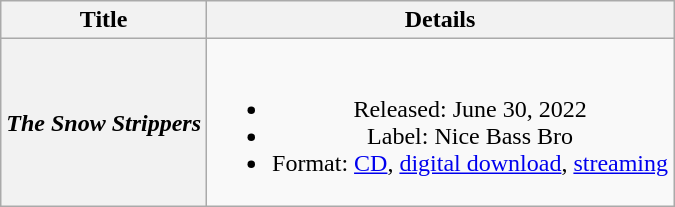<table class="wikitable plainrowheaders" style="text-align:center;">
<tr>
<th scope="col" rowspan="1">Title</th>
<th scope="col" rowspan="1">Details</th>
</tr>
<tr>
<th scope="row"><em>The Snow Strippers</em></th>
<td><br><ul><li>Released: June 30, 2022</li><li>Label: Nice Bass Bro</li><li>Format: <a href='#'>CD</a>, <a href='#'>digital download</a>, <a href='#'>streaming</a></li></ul></td>
</tr>
</table>
